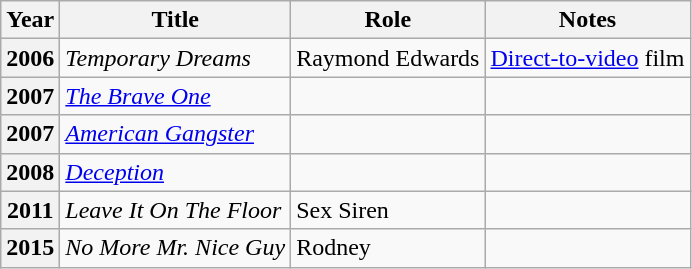<table class="wikitable plainrowheaders sortable">
<tr>
<th scope="col">Year</th>
<th scope="col">Title</th>
<th scope="col">Role</th>
<th scope="col" class="unsortable">Notes</th>
</tr>
<tr>
<th scope="row">2006</th>
<td><em>Temporary Dreams</em></td>
<td>Raymond Edwards</td>
<td><a href='#'>Direct-to-video</a> film</td>
</tr>
<tr>
<th scope="row">2007</th>
<td><em><a href='#'>The Brave One</a></em></td>
<td></td>
<td></td>
</tr>
<tr>
<th scope="row">2007</th>
<td><em><a href='#'>American Gangster</a></em></td>
<td></td>
<td></td>
</tr>
<tr>
<th scope="row">2008</th>
<td><em><a href='#'>Deception</a></em></td>
<td></td>
<td></td>
</tr>
<tr>
<th scope="row">2011</th>
<td><em>Leave It On The Floor</em></td>
<td>Sex Siren</td>
<td></td>
</tr>
<tr>
<th scope="row">2015</th>
<td><em>No More Mr. Nice Guy</em></td>
<td>Rodney</td>
<td></td>
</tr>
</table>
